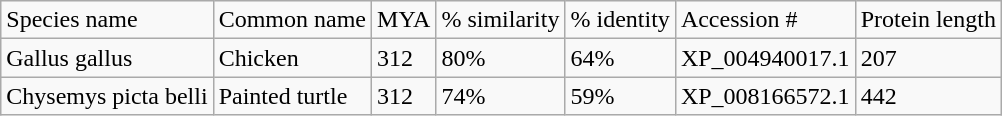<table class="wikitable">
<tr>
<td>Species name</td>
<td>Common name</td>
<td>MYA</td>
<td>% similarity</td>
<td>% identity</td>
<td>Accession #</td>
<td>Protein length</td>
</tr>
<tr>
<td>Gallus gallus</td>
<td>Chicken</td>
<td>312</td>
<td>80%</td>
<td>64%</td>
<td>XP_004940017.1</td>
<td>207</td>
</tr>
<tr>
<td>Chysemys picta belli</td>
<td>Painted turtle</td>
<td>312</td>
<td>74%</td>
<td>59%</td>
<td>XP_008166572.1</td>
<td>442</td>
</tr>
</table>
